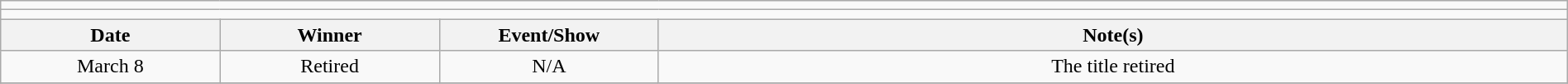<table class="wikitable" style="text-align:center; width:100%;">
<tr>
<td colspan="5"></td>
</tr>
<tr>
<td colspan="5"><strong></strong></td>
</tr>
<tr>
<th width=14%>Date</th>
<th width=14%>Winner</th>
<th width=14%>Event/Show</th>
<th width=58%>Note(s)</th>
</tr>
<tr>
<td>March 8</td>
<td>Retired</td>
<td>N/A</td>
<td>The title retired</td>
</tr>
<tr>
</tr>
</table>
